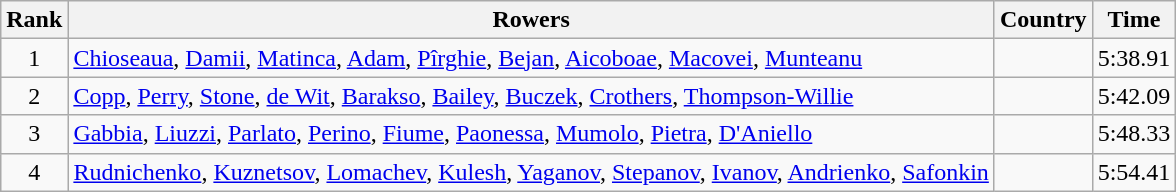<table class="wikitable" style="text-align:center">
<tr>
<th>Rank</th>
<th>Rowers</th>
<th>Country</th>
<th>Time</th>
</tr>
<tr>
<td>1</td>
<td align="left"><a href='#'>Chioseaua</a>, <a href='#'>Damii</a>, <a href='#'>Matinca</a>, <a href='#'>Adam</a>, <a href='#'>Pîrghie</a>, <a href='#'>Bejan</a>, <a href='#'>Aicoboae</a>, <a href='#'>Macovei</a>, <a href='#'>Munteanu</a></td>
<td align="left"></td>
<td>5:38.91</td>
</tr>
<tr>
<td>2</td>
<td align="left"><a href='#'>Copp</a>, <a href='#'>Perry</a>, <a href='#'>Stone</a>, <a href='#'>de Wit</a>, <a href='#'>Barakso</a>, <a href='#'>Bailey</a>, <a href='#'>Buczek</a>, <a href='#'>Crothers</a>, <a href='#'>Thompson-Willie</a></td>
<td align="left"></td>
<td>5:42.09</td>
</tr>
<tr>
<td>3</td>
<td align="left"><a href='#'>Gabbia</a>, <a href='#'>Liuzzi</a>, <a href='#'>Parlato</a>, <a href='#'>Perino</a>, <a href='#'>Fiume</a>, <a href='#'>Paonessa</a>, <a href='#'>Mumolo</a>, <a href='#'>Pietra</a>, <a href='#'>D'Aniello</a></td>
<td align="left"></td>
<td>5:48.33</td>
</tr>
<tr>
<td>4</td>
<td align="left"><a href='#'>Rudnichenko</a>, <a href='#'>Kuznetsov</a>, <a href='#'>Lomachev</a>, <a href='#'>Kulesh</a>, <a href='#'>Yaganov</a>, <a href='#'>Stepanov</a>, <a href='#'>Ivanov</a>, <a href='#'>Andrienko</a>, <a href='#'>Safonkin</a></td>
<td align="left"></td>
<td>5:54.41</td>
</tr>
</table>
